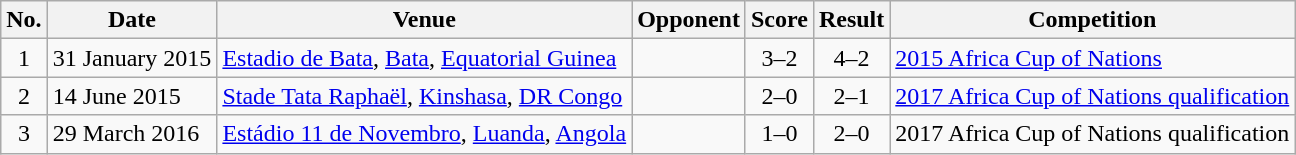<table class="wikitable sortable">
<tr>
<th scope="col">No.</th>
<th scope="col">Date</th>
<th scope="col">Venue</th>
<th scope="col">Opponent</th>
<th scope="col">Score</th>
<th scope="col">Result</th>
<th scope="col">Competition</th>
</tr>
<tr>
<td align="center">1</td>
<td>31 January 2015</td>
<td><a href='#'>Estadio de Bata</a>, <a href='#'>Bata</a>, <a href='#'>Equatorial Guinea</a></td>
<td></td>
<td align="center">3–2</td>
<td align="center">4–2</td>
<td><a href='#'>2015 Africa Cup of Nations</a></td>
</tr>
<tr>
<td align="center">2</td>
<td>14 June 2015</td>
<td><a href='#'>Stade Tata Raphaël</a>, <a href='#'>Kinshasa</a>, <a href='#'>DR Congo</a></td>
<td></td>
<td align="center">2–0</td>
<td align="center">2–1</td>
<td><a href='#'>2017 Africa Cup of Nations qualification</a></td>
</tr>
<tr>
<td align="center">3</td>
<td>29 March 2016</td>
<td><a href='#'>Estádio 11 de Novembro</a>, <a href='#'>Luanda</a>, <a href='#'>Angola</a></td>
<td></td>
<td align="center">1–0</td>
<td align="center">2–0</td>
<td>2017 Africa Cup of Nations qualification</td>
</tr>
</table>
